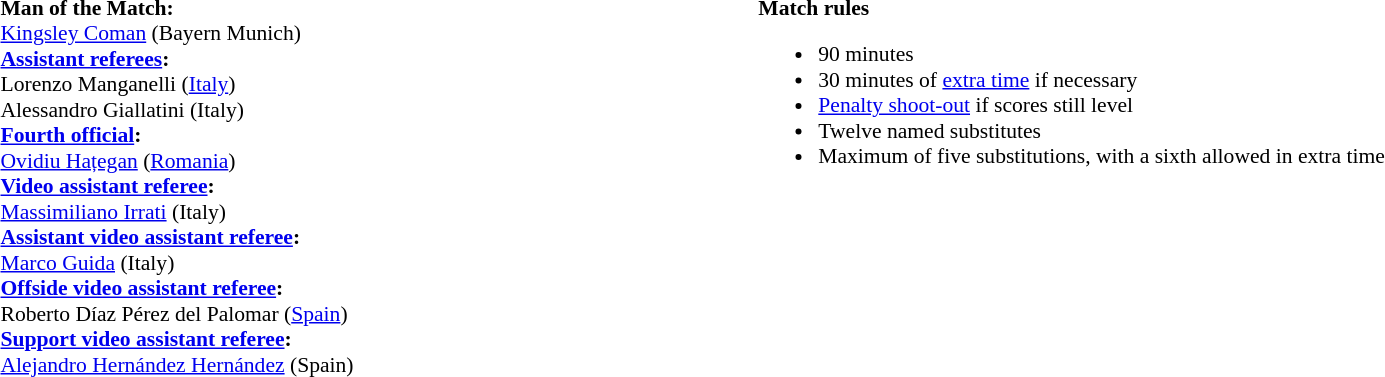<table width=100% style="font-size:90%">
<tr>
<td><br><strong>Man of the Match:</strong>
<br><a href='#'>Kingsley Coman</a> (Bayern Munich)<br><strong><a href='#'>Assistant referees</a>:</strong>
<br>Lorenzo Manganelli (<a href='#'>Italy</a>)
<br>Alessandro Giallatini (Italy)
<br><strong><a href='#'>Fourth official</a>:</strong>
<br><a href='#'>Ovidiu Hațegan</a> (<a href='#'>Romania</a>)
<br><strong><a href='#'>Video assistant referee</a>:</strong>
<br><a href='#'>Massimiliano Irrati</a> (Italy)
<br><strong><a href='#'>Assistant video assistant referee</a>:</strong>
<br><a href='#'>Marco Guida</a> (Italy)
<br><strong><a href='#'>Offside video assistant referee</a>:</strong>
<br>Roberto Díaz Pérez del Palomar (<a href='#'>Spain</a>)
<br><strong><a href='#'>Support video assistant referee</a>:</strong>
<br><a href='#'>Alejandro Hernández Hernández</a> (Spain)</td>
<td style="width:60%; vertical-align:top;"><br><strong>Match rules</strong><ul><li>90 minutes</li><li>30 minutes of <a href='#'>extra time</a> if necessary</li><li><a href='#'>Penalty shoot-out</a> if scores still level</li><li>Twelve named substitutes</li><li>Maximum of five substitutions, with a sixth allowed in extra time</li></ul></td>
</tr>
</table>
